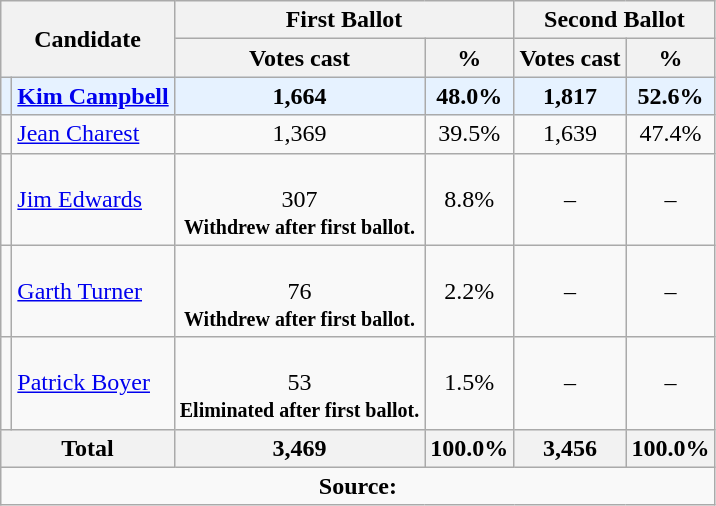<table class="wikitable">
<tr>
<th rowspan="2" colspan="2">Candidate</th>
<th colspan = "2">First Ballot</th>
<th colspan = "2">Second Ballot</th>
</tr>
<tr>
<th>Votes cast</th>
<th>%</th>
<th>Votes cast</th>
<th>%</th>
</tr>
<tr style="background:#E6F2FF">
<td></td>
<td><strong><a href='#'>Kim Campbell</a></strong></td>
<td align = "center"><strong>1,664</strong></td>
<td align = "center"><strong>48.0%</strong></td>
<td align = "center"><strong>1,817</strong></td>
<td align = "center"><strong>52.6%</strong></td>
</tr>
<tr>
<td></td>
<td><a href='#'>Jean Charest</a></td>
<td align = "center">1,369</td>
<td align = "center">39.5%</td>
<td align = "center">1,639</td>
<td align = "center">47.4%</td>
</tr>
<tr>
<td></td>
<td><a href='#'>Jim Edwards</a></td>
<td align = "center"><br>307<br><strong><small>Withdrew after first ballot.</small></strong></td>
<td align = "center">8.8%</td>
<td align = "center">–</td>
<td align = "center">–</td>
</tr>
<tr>
<td></td>
<td><a href='#'>Garth Turner</a></td>
<td align = "center"><br>76<br><strong><small>Withdrew after first ballot.</small></strong></td>
<td align = "center">2.2%</td>
<td align = "center">–</td>
<td align = "center">–</td>
</tr>
<tr>
<td></td>
<td><a href='#'>Patrick Boyer</a></td>
<td align = "center"><br>53<br><strong><small>Eliminated after first ballot.</small></strong></td>
<td align = "center">1.5%</td>
<td align = "center">–</td>
<td align = "center">–</td>
</tr>
<tr>
<th colspan = "2">Total</th>
<th>3,469</th>
<th>100.0%</th>
<th>3,456</th>
<th>100.0%</th>
</tr>
<tr>
<td align="center" colspan=6><strong>Source:</strong>  </td>
</tr>
</table>
